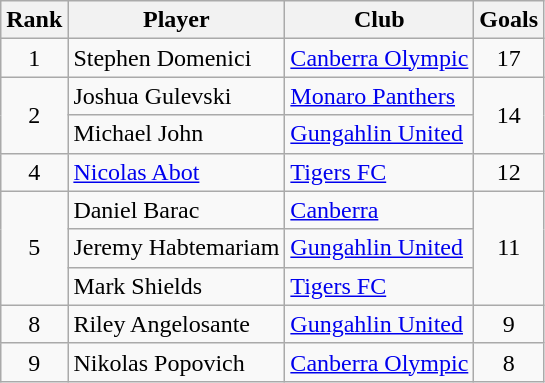<table class=wikitable style=text-align:center>
<tr>
<th>Rank</th>
<th>Player</th>
<th>Club</th>
<th>Goals</th>
</tr>
<tr>
<td rowspan=1>1</td>
<td align=left>Stephen Domenici</td>
<td align=left><a href='#'>Canberra Olympic</a></td>
<td rowspan=1>17</td>
</tr>
<tr>
<td rowspan=2>2</td>
<td align=left>Joshua Gulevski</td>
<td align=left><a href='#'>Monaro Panthers</a></td>
<td rowspan=2>14</td>
</tr>
<tr>
<td align=left>Michael John</td>
<td align=left><a href='#'>Gungahlin United</a></td>
</tr>
<tr>
<td rowspan=1>4</td>
<td align=left><a href='#'>Nicolas Abot</a></td>
<td align=left><a href='#'>Tigers FC</a></td>
<td rowspan=1>12</td>
</tr>
<tr>
<td rowspan=3>5</td>
<td align=left>Daniel Barac</td>
<td align=left><a href='#'>Canberra</a></td>
<td rowspan=3>11</td>
</tr>
<tr>
<td align=left>Jeremy Habtemariam</td>
<td align=left><a href='#'>Gungahlin United</a></td>
</tr>
<tr>
<td align=left>Mark Shields</td>
<td align=left><a href='#'>Tigers FC</a></td>
</tr>
<tr>
<td rowspan=1>8</td>
<td align=left>Riley Angelosante</td>
<td align=left><a href='#'>Gungahlin United</a></td>
<td rowspan=1>9</td>
</tr>
<tr>
<td rowspan=1>9</td>
<td align=left>Nikolas Popovich</td>
<td align=left><a href='#'>Canberra Olympic</a></td>
<td rowspan=1>8</td>
</tr>
</table>
